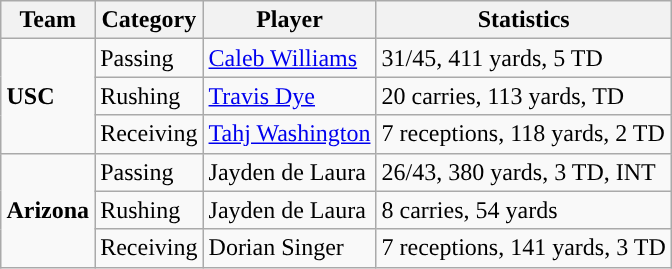<table class="wikitable" style="float: right;">
<tr>
<th>Team</th>
<th>Category</th>
<th>Player</th>
<th>Statistics</th>
</tr>
<tr>
<td rowspan=3><strong>USC</strong></td>
<td>Passing</td>
<td><a href='#'>Caleb Williams</a></td>
<td>31/45, 411 yards, 5 TD</td>
</tr>
<tr>
<td>Rushing</td>
<td><a href='#'>Travis Dye</a></td>
<td>20 carries, 113 yards, TD</td>
</tr>
<tr>
<td>Receiving</td>
<td><a href='#'>Tahj Washington</a></td>
<td>7 receptions, 118 yards, 2 TD</td>
</tr>
<tr>
<td rowspan=3><strong>Arizona</strong></td>
<td>Passing</td>
<td>Jayden de Laura</td>
<td>26/43, 380 yards, 3 TD, INT</td>
</tr>
<tr>
<td>Rushing</td>
<td>Jayden de Laura</td>
<td>8 carries, 54 yards</td>
</tr>
<tr>
<td>Receiving</td>
<td>Dorian Singer</td>
<td>7 receptions, 141 yards, 3 TD</td>
</tr>
</table>
